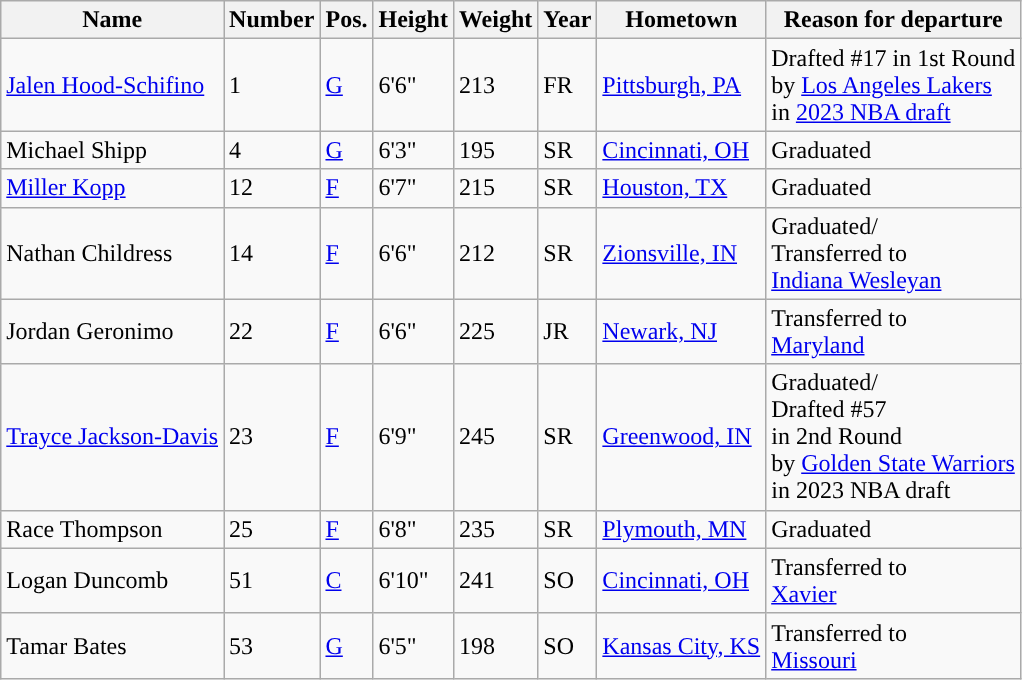<table class="wikitable sortable" border="1">
<tr align=center>
<th>Name</th>
<th>Number</th>
<th>Pos.</th>
<th>Height</th>
<th>Weight</th>
<th>Year</th>
<th>Hometown</th>
<th>Reason for departure</th>
</tr>
<tr>
<td sortname><a href='#'>Jalen Hood-Schifino</a></td>
<td>1</td>
<td><a href='#'>G</a></td>
<td>6'6"</td>
<td>213</td>
<td>FR</td>
<td><a href='#'>Pittsburgh, PA</a></td>
<td>Drafted #17 in 1st Round <br> by <a href='#'>Los Angeles Lakers</a> <br> in <a href='#'>2023 NBA draft</a></td>
</tr>
<tr>
<td sortname>Michael Shipp</td>
<td>4</td>
<td><a href='#'>G</a></td>
<td>6'3"</td>
<td>195</td>
<td>SR</td>
<td><a href='#'>Cincinnati, OH</a></td>
<td>Graduated</td>
</tr>
<tr>
<td sortname><a href='#'>Miller Kopp</a></td>
<td>12</td>
<td><a href='#'>F</a></td>
<td>6'7"</td>
<td>215</td>
<td>SR</td>
<td><a href='#'>Houston, TX</a></td>
<td>Graduated</td>
</tr>
<tr>
<td sortname>Nathan Childress</td>
<td>14</td>
<td><a href='#'>F</a></td>
<td>6'6"</td>
<td>212</td>
<td>SR</td>
<td><a href='#'>Zionsville, IN</a></td>
<td>Graduated/<br>Transferred to <br> <a href='#'>Indiana Wesleyan</a></td>
</tr>
<tr>
<td sortname>Jordan Geronimo</td>
<td>22</td>
<td><a href='#'>F</a></td>
<td>6'6"</td>
<td>225</td>
<td>JR</td>
<td><a href='#'>Newark, NJ</a></td>
<td>Transferred to <br> <a href='#'>Maryland</a></td>
</tr>
<tr>
<td sortname><a href='#'>Trayce Jackson-Davis</a></td>
<td>23</td>
<td><a href='#'>F</a></td>
<td>6'9"</td>
<td>245</td>
<td>SR</td>
<td><a href='#'>Greenwood, IN</a></td>
<td>Graduated/<br>Drafted #57 <br> in 2nd Round <br> by <a href='#'>Golden State Warriors</a> <br> in 2023 NBA draft</td>
</tr>
<tr>
<td sortname>Race Thompson</td>
<td>25</td>
<td><a href='#'>F</a></td>
<td>6'8"</td>
<td>235</td>
<td>SR</td>
<td><a href='#'>Plymouth, MN</a></td>
<td>Graduated</td>
</tr>
<tr>
<td sortname>Logan Duncomb</td>
<td>51</td>
<td><a href='#'>C</a></td>
<td>6'10"</td>
<td>241</td>
<td>SO</td>
<td><a href='#'>Cincinnati, OH</a></td>
<td>Transferred to <br> <a href='#'>Xavier</a></td>
</tr>
<tr>
<td sortname>Tamar Bates</td>
<td>53</td>
<td><a href='#'>G</a></td>
<td>6'5"</td>
<td>198</td>
<td>SO</td>
<td><a href='#'>Kansas City, KS</a></td>
<td>Transferred to <br> <a href='#'>Missouri</a></td>
</tr>
</table>
